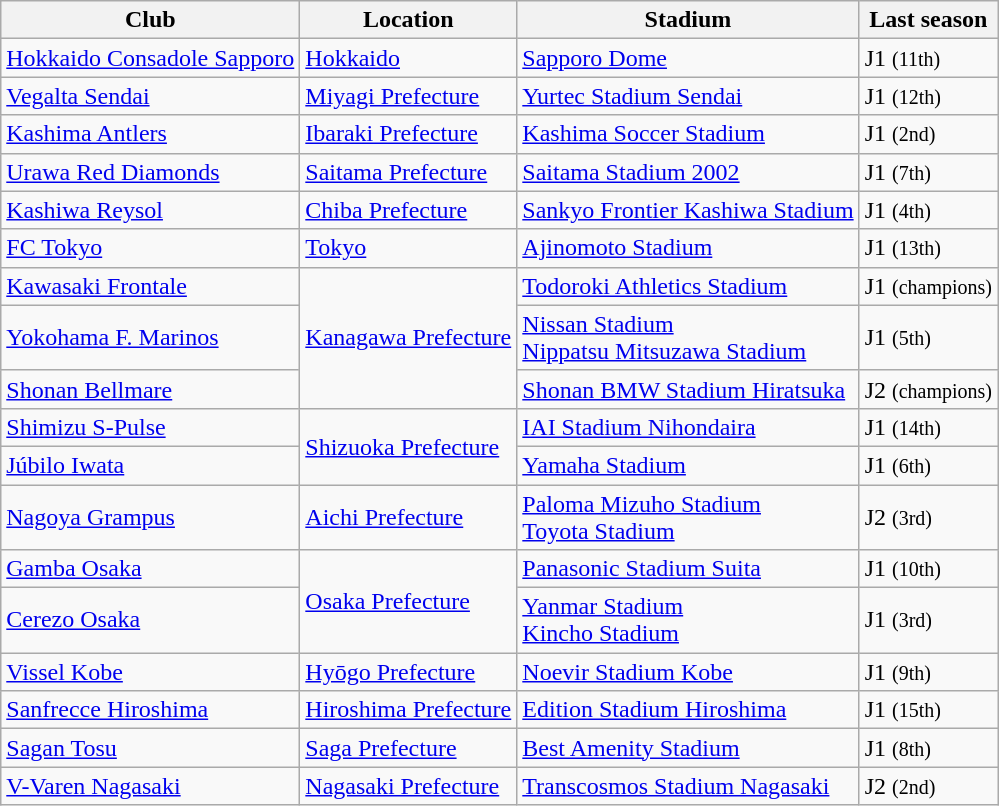<table class="wikitable sortable">
<tr>
<th>Club</th>
<th>Location</th>
<th>Stadium</th>
<th>Last season</th>
</tr>
<tr>
<td><a href='#'>Hokkaido Consadole Sapporo</a></td>
<td><a href='#'>Hokkaido</a></td>
<td><a href='#'>Sapporo Dome</a></td>
<td>J1 <small>(11th)</small></td>
</tr>
<tr>
<td><a href='#'>Vegalta Sendai</a></td>
<td><a href='#'>Miyagi Prefecture</a></td>
<td><a href='#'>Yurtec Stadium Sendai</a></td>
<td>J1 <small>(12th)</small></td>
</tr>
<tr>
<td><a href='#'>Kashima Antlers</a></td>
<td><a href='#'>Ibaraki Prefecture</a></td>
<td><a href='#'>Kashima Soccer Stadium</a></td>
<td>J1 <small>(2nd)</small></td>
</tr>
<tr>
<td><a href='#'>Urawa Red Diamonds</a></td>
<td><a href='#'>Saitama Prefecture</a></td>
<td><a href='#'>Saitama Stadium 2002</a></td>
<td>J1 <small>(7th)</small></td>
</tr>
<tr>
<td><a href='#'>Kashiwa Reysol</a></td>
<td><a href='#'>Chiba Prefecture</a></td>
<td><a href='#'>Sankyo Frontier Kashiwa Stadium</a></td>
<td>J1 <small>(4th)</small></td>
</tr>
<tr>
<td><a href='#'>FC Tokyo</a></td>
<td><a href='#'>Tokyo</a></td>
<td><a href='#'>Ajinomoto Stadium</a></td>
<td>J1 <small>(13th)</small></td>
</tr>
<tr>
<td><a href='#'>Kawasaki Frontale</a></td>
<td rowspan="3"><a href='#'>Kanagawa Prefecture</a></td>
<td><a href='#'>Todoroki Athletics Stadium</a></td>
<td>J1 <small>(champions)</small></td>
</tr>
<tr>
<td><a href='#'>Yokohama F. Marinos</a></td>
<td><a href='#'>Nissan Stadium</a><br><a href='#'>Nippatsu Mitsuzawa Stadium</a></td>
<td>J1 <small>(5th)</small></td>
</tr>
<tr>
<td><a href='#'>Shonan Bellmare</a></td>
<td><a href='#'>Shonan BMW Stadium Hiratsuka</a></td>
<td>J2 <small>(champions)</small></td>
</tr>
<tr>
<td><a href='#'>Shimizu S-Pulse</a></td>
<td rowspan="2"><a href='#'>Shizuoka Prefecture</a></td>
<td><a href='#'>IAI Stadium Nihondaira</a></td>
<td>J1 <small>(14th)</small></td>
</tr>
<tr>
<td><a href='#'>Júbilo Iwata</a></td>
<td><a href='#'>Yamaha Stadium</a></td>
<td>J1 <small>(6th)</small></td>
</tr>
<tr>
<td><a href='#'>Nagoya Grampus</a></td>
<td><a href='#'>Aichi Prefecture</a></td>
<td><a href='#'>Paloma Mizuho Stadium</a><br><a href='#'>Toyota Stadium</a></td>
<td>J2 <small>(3rd)</small></td>
</tr>
<tr>
<td><a href='#'>Gamba Osaka</a></td>
<td rowspan="2"><a href='#'>Osaka Prefecture</a></td>
<td><a href='#'>Panasonic Stadium Suita</a></td>
<td>J1 <small>(10th)</small></td>
</tr>
<tr>
<td><a href='#'>Cerezo Osaka</a></td>
<td><a href='#'>Yanmar Stadium</a><br><a href='#'>Kincho Stadium</a></td>
<td>J1 <small>(3rd)</small></td>
</tr>
<tr>
<td><a href='#'>Vissel Kobe</a></td>
<td><a href='#'>Hyōgo Prefecture</a></td>
<td><a href='#'>Noevir Stadium Kobe</a></td>
<td>J1 <small>(9th)</small></td>
</tr>
<tr>
<td><a href='#'>Sanfrecce Hiroshima</a></td>
<td><a href='#'>Hiroshima Prefecture</a></td>
<td><a href='#'>Edition Stadium Hiroshima</a></td>
<td>J1 <small>(15th)</small></td>
</tr>
<tr>
<td><a href='#'>Sagan Tosu</a></td>
<td><a href='#'>Saga Prefecture</a></td>
<td><a href='#'>Best Amenity Stadium</a></td>
<td>J1 <small>(8th)</small></td>
</tr>
<tr>
<td><a href='#'>V-Varen Nagasaki</a></td>
<td><a href='#'>Nagasaki Prefecture</a></td>
<td><a href='#'>Transcosmos Stadium Nagasaki</a></td>
<td>J2 <small>(2nd)</small></td>
</tr>
</table>
